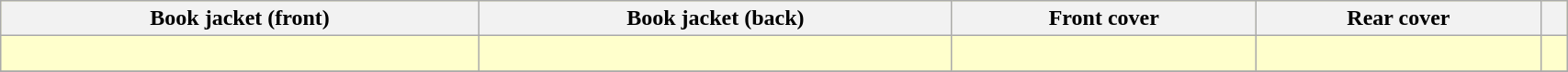<table class="wikitable"| style="color: black; background-color: #ffffcc; width: 90%;">
<tr>
<th>Book jacket (front)</th>
<th>Book jacket (back)</th>
<th>Front cover</th>
<th>Rear cover</th>
<th></th>
</tr>
<tr>
<td><br></td>
<td><br></td>
<td><br></td>
<td><br></td>
<td></td>
</tr>
<tr>
</tr>
</table>
